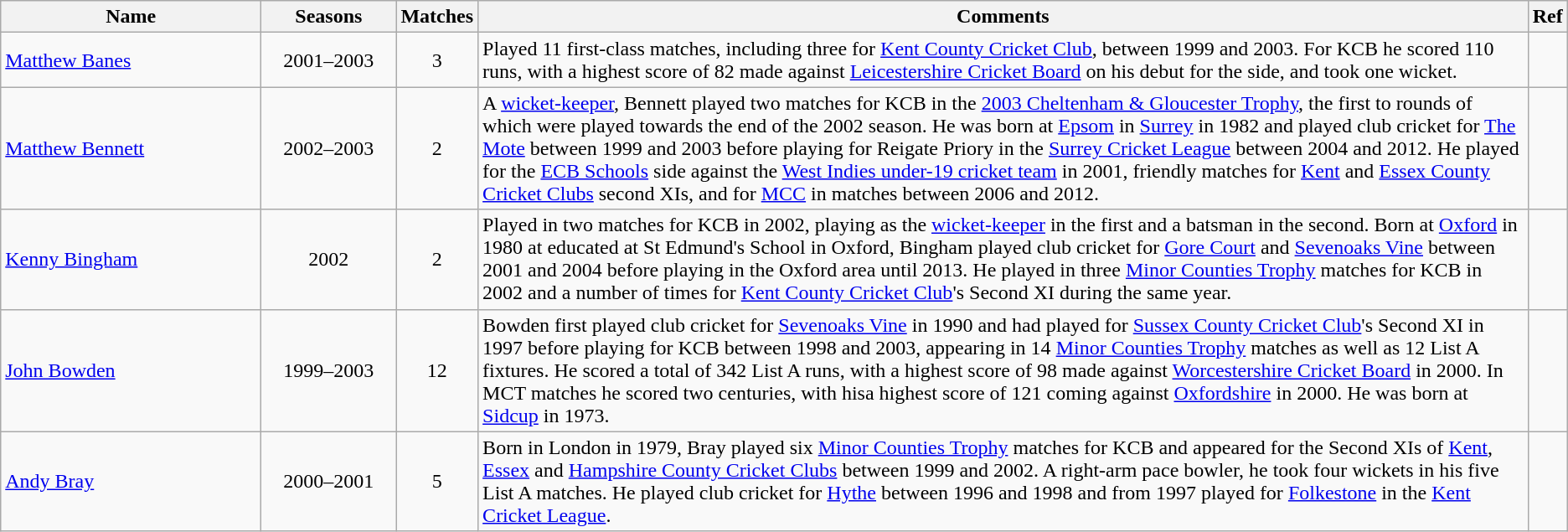<table class="wikitable">
<tr>
<th style="width:200px">Name</th>
<th style="width:100px">Seasons</th>
<th>Matches</th>
<th>Comments</th>
<th>Ref</th>
</tr>
<tr>
<td><a href='#'>Matthew Banes</a></td>
<td style="text-align: center;">2001–2003</td>
<td style="text-align: center;">3</td>
<td>Played 11 first-class matches, including three for <a href='#'>Kent County Cricket Club</a>, between 1999 and 2003. For KCB he scored 110 runs, with a highest score of 82 made against <a href='#'>Leicestershire Cricket Board</a> on his debut for the side, and took one wicket.</td>
<td></td>
</tr>
<tr>
<td><a href='#'>Matthew Bennett</a></td>
<td style="text-align: center;">2002–2003</td>
<td style="text-align: center;">2</td>
<td>A <a href='#'>wicket-keeper</a>, Bennett played two matches for KCB in the <a href='#'>2003 Cheltenham & Gloucester Trophy</a>, the first to rounds of which were played towards the end of the 2002 season. He was born at <a href='#'>Epsom</a> in <a href='#'>Surrey</a> in 1982 and played club cricket for <a href='#'>The Mote</a> between 1999 and 2003 before playing for Reigate Priory in the <a href='#'>Surrey Cricket League</a> between 2004 and 2012. He played for the <a href='#'>ECB Schools</a> side against the <a href='#'>West Indies under-19 cricket team</a> in 2001, friendly matches for <a href='#'>Kent</a> and <a href='#'>Essex County Cricket Clubs</a> second XIs, and for <a href='#'>MCC</a> in matches between 2006 and 2012.</td>
<td></td>
</tr>
<tr>
<td><a href='#'>Kenny Bingham</a></td>
<td style="text-align: center;">2002</td>
<td style="text-align: center;">2</td>
<td>Played in two matches for KCB in 2002, playing as the <a href='#'>wicket-keeper</a> in the first and a batsman in the second. Born at <a href='#'>Oxford</a> in 1980 at educated at St Edmund's School in Oxford, Bingham played club cricket for <a href='#'>Gore Court</a> and <a href='#'>Sevenoaks Vine</a> between 2001 and 2004 before playing in the Oxford area until 2013. He played in three <a href='#'>Minor Counties Trophy</a> matches for KCB in 2002 and a number of times for <a href='#'>Kent County Cricket Club</a>'s Second XI during the same year.</td>
<td></td>
</tr>
<tr>
<td><a href='#'>John Bowden</a></td>
<td style="text-align: center;">1999–2003</td>
<td style="text-align: center;">12</td>
<td>Bowden first played club cricket for <a href='#'>Sevenoaks Vine</a> in 1990 and had played for <a href='#'>Sussex County Cricket Club</a>'s Second XI in 1997 before playing for KCB between 1998 and 2003, appearing in 14 <a href='#'>Minor Counties Trophy</a> matches as well as 12 List A fixtures. He scored a total of 342 List A runs, with a highest score of 98 made against <a href='#'>Worcestershire Cricket Board</a> in 2000. In MCT matches he scored two centuries, with hisa highest score of 121 coming against <a href='#'>Oxfordshire</a> in 2000. He was born at <a href='#'>Sidcup</a> in 1973.</td>
<td></td>
</tr>
<tr>
<td><a href='#'>Andy Bray</a></td>
<td style="text-align: center;">2000–2001</td>
<td style="text-align: center;">5</td>
<td>Born in London in 1979, Bray played six <a href='#'>Minor Counties Trophy</a> matches for KCB and appeared for the Second XIs of <a href='#'>Kent</a>, <a href='#'>Essex</a> and <a href='#'>Hampshire County Cricket Clubs</a> between 1999 and 2002. A right-arm pace bowler, he took four wickets in his five List A matches. He played club cricket for <a href='#'>Hythe</a> between 1996 and 1998 and from 1997 played for <a href='#'>Folkestone</a> in the <a href='#'>Kent Cricket League</a>.</td>
<td></td>
</tr>
</table>
